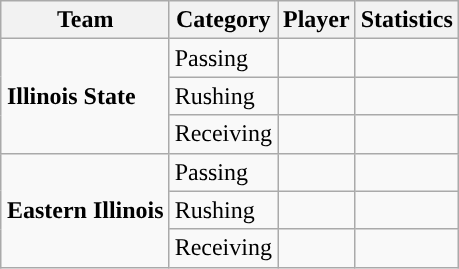<table class="wikitable" style="float: right;">
<tr>
<th>Team</th>
<th>Category</th>
<th>Player</th>
<th>Statistics</th>
</tr>
<tr>
<td rowspan=3><strong>Illinois State</strong></td>
<td>Passing</td>
<td></td>
<td></td>
</tr>
<tr>
<td>Rushing</td>
<td></td>
<td></td>
</tr>
<tr>
<td>Receiving</td>
<td></td>
<td></td>
</tr>
<tr>
<td rowspan=3><strong>Eastern Illinois</strong></td>
<td>Passing</td>
<td></td>
<td></td>
</tr>
<tr>
<td>Rushing</td>
<td></td>
<td></td>
</tr>
<tr>
<td>Receiving</td>
<td></td>
<td></td>
</tr>
</table>
